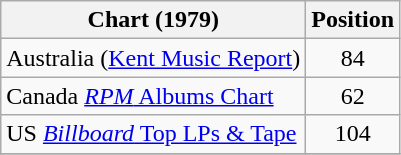<table class="wikitable sortable" style="text-align:center;">
<tr>
<th>Chart (1979)</th>
<th>Position</th>
</tr>
<tr>
<td align="left">Australia (<a href='#'>Kent Music Report</a>)</td>
<td style="text-align:center;">84</td>
</tr>
<tr>
<td align="left">Canada <a href='#'><em>RPM</em> Albums Chart</a></td>
<td>62</td>
</tr>
<tr>
<td align="left">US <a href='#'><em>Billboard</em> Top LPs & Tape</a></td>
<td>104</td>
</tr>
<tr>
</tr>
</table>
